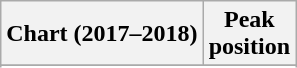<table class="wikitable sortable plainrowheaders">
<tr>
<th>Chart (2017–2018)</th>
<th>Peak <br> position</th>
</tr>
<tr>
</tr>
<tr>
</tr>
<tr>
</tr>
<tr>
</tr>
<tr>
</tr>
</table>
